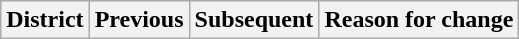<table class=wikitable>
<tr valign=bottom>
<th>District</th>
<th>Previous</th>
<th>Subsequent</th>
<th>Reason for change</th>
</tr>
</table>
